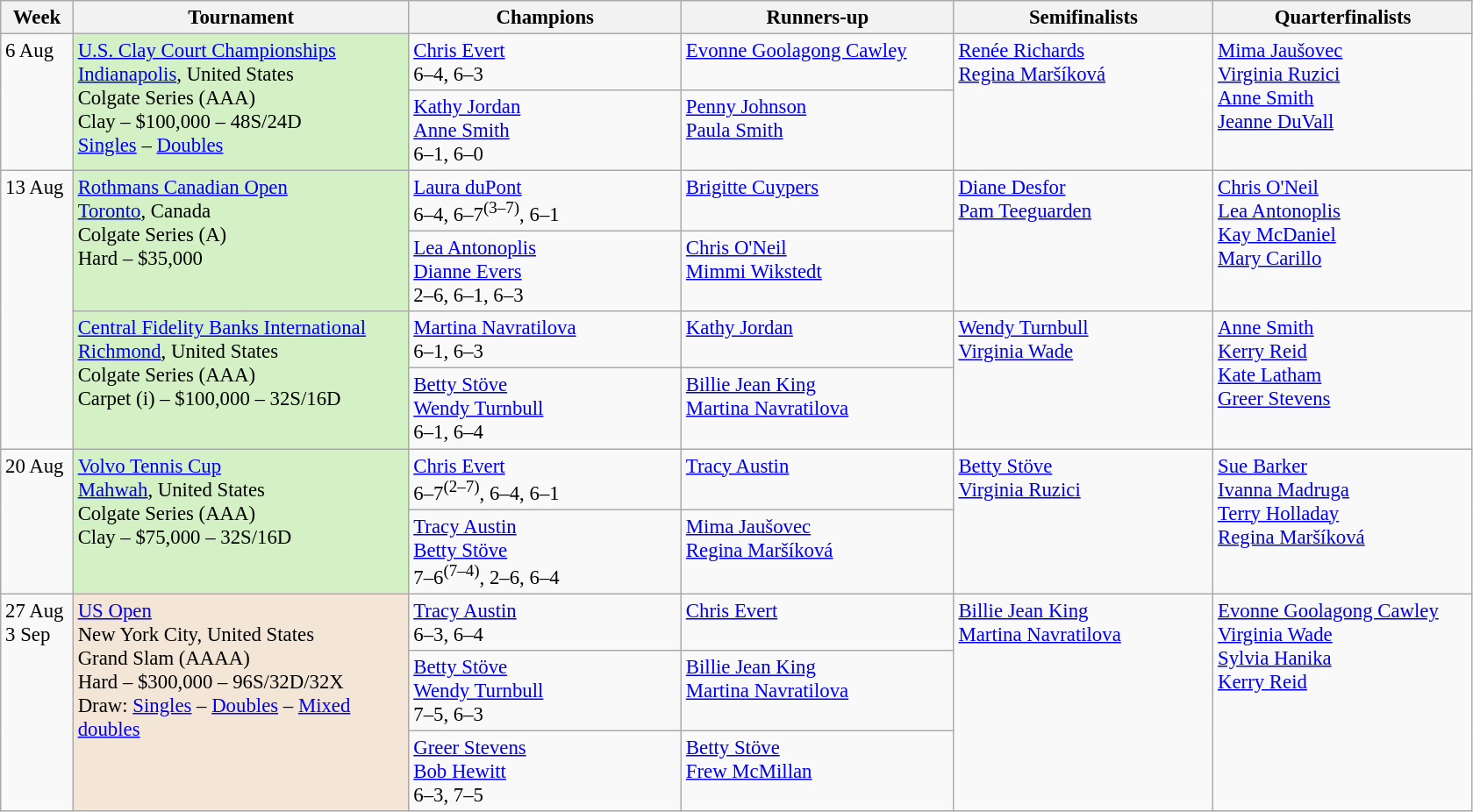<table class=wikitable style=font-size:95%>
<tr>
<th style="width:48px;">Week</th>
<th style="width:248px;">Tournament</th>
<th style="width:200px;">Champions</th>
<th style="width:200px;">Runners-up</th>
<th style="width:190px;">Semifinalists</th>
<th style="width:190px;">Quarterfinalists</th>
</tr>
<tr valign=top>
<td rowspan=2>6 Aug</td>
<td style="background:#D4F1C5;" rowspan="2"><a href='#'>U.S. Clay Court Championships</a><br> <a href='#'>Indianapolis</a>, United States<br>Colgate Series (AAA)<br>Clay – $100,000 – 48S/24D<br><a href='#'>Singles</a> – <a href='#'>Doubles</a></td>
<td> <a href='#'>Chris Evert</a><br>6–4, 6–3</td>
<td> <a href='#'>Evonne Goolagong Cawley</a></td>
<td rowspan=2> <a href='#'>Renée Richards</a><br> <a href='#'>Regina Maršíková</a></td>
<td rowspan=2> <a href='#'>Mima Jaušovec</a><br> <a href='#'>Virginia Ruzici</a><br> <a href='#'>Anne Smith</a><br> <a href='#'>Jeanne DuVall</a></td>
</tr>
<tr valign=top>
<td> <a href='#'>Kathy Jordan</a><br>  <a href='#'>Anne Smith</a><br>6–1, 6–0</td>
<td> <a href='#'>Penny Johnson</a> <br>  <a href='#'>Paula Smith</a></td>
</tr>
<tr valign=top>
<td rowspan=4>13 Aug</td>
<td style="background:#D4F1C5;" rowspan="2"><a href='#'>Rothmans Canadian Open</a><br> <a href='#'>Toronto</a>, Canada<br>Colgate Series (A)<br>Hard – $35,000</td>
<td> <a href='#'>Laura duPont</a><br>6–4, 6–7<sup>(3–7)</sup>, 6–1</td>
<td> <a href='#'>Brigitte Cuypers</a></td>
<td rowspan=2> <a href='#'>Diane Desfor</a><br> <a href='#'>Pam Teeguarden</a></td>
<td rowspan=2> <a href='#'>Chris O'Neil</a><br> <a href='#'>Lea Antonoplis</a><br> <a href='#'>Kay McDaniel</a><br> <a href='#'>Mary Carillo</a></td>
</tr>
<tr valign=top>
<td> <a href='#'>Lea Antonoplis</a> <br>  <a href='#'>Dianne Evers</a><br>2–6, 6–1, 6–3</td>
<td> <a href='#'>Chris O'Neil</a> <br>  <a href='#'>Mimmi Wikstedt</a></td>
</tr>
<tr valign=top>
<td style="background:#D4F1C5;" rowspan="2"><a href='#'>Central Fidelity Banks International</a><br> <a href='#'>Richmond</a>, United States<br>Colgate Series (AAA)<br>Carpet (i) – $100,000  – 32S/16D</td>
<td> <a href='#'>Martina Navratilova</a><br>6–1, 6–3</td>
<td> <a href='#'>Kathy Jordan</a></td>
<td rowspan=2> <a href='#'>Wendy Turnbull</a><br> <a href='#'>Virginia Wade</a></td>
<td rowspan=2> <a href='#'>Anne Smith</a><br> <a href='#'>Kerry Reid</a><br> <a href='#'>Kate Latham</a><br> <a href='#'>Greer Stevens</a></td>
</tr>
<tr valign=top>
<td> <a href='#'>Betty Stöve</a><br> <a href='#'>Wendy Turnbull</a><br> 6–1, 6–4</td>
<td> <a href='#'>Billie Jean King</a><br>  <a href='#'>Martina Navratilova</a></td>
</tr>
<tr valign=top>
<td rowspan=2>20 Aug</td>
<td style="background:#D4F1C5;" rowspan="2"><a href='#'>Volvo Tennis Cup</a><br> <a href='#'>Mahwah</a>, United States<br>Colgate Series (AAA)<br>Clay – $75,000 – 32S/16D</td>
<td> <a href='#'>Chris Evert</a><br>6–7<sup>(2–7)</sup>, 6–4, 6–1</td>
<td> <a href='#'>Tracy Austin</a></td>
<td rowspan=2> <a href='#'>Betty Stöve</a><br> <a href='#'>Virginia Ruzici</a></td>
<td rowspan=2> <a href='#'>Sue Barker</a><br> <a href='#'>Ivanna Madruga</a><br> <a href='#'>Terry Holladay</a><br> <a href='#'>Regina Maršíková</a></td>
</tr>
<tr valign=top>
<td> <a href='#'>Tracy Austin</a><br>  <a href='#'>Betty Stöve</a><br> 7–6<sup>(7–4)</sup>, 2–6, 6–4</td>
<td> <a href='#'>Mima Jaušovec</a><br>  <a href='#'>Regina Maršíková</a></td>
</tr>
<tr valign=top>
<td rowspan=3>27 Aug<br>3 Sep</td>
<td style="background:#F3E6D7;" rowspan="3"><a href='#'>US Open</a><br> New York City, United States<br>Grand Slam (AAAA)<br>Hard – $300,000 – 96S/32D/32X<br>Draw: <a href='#'>Singles</a> – <a href='#'>Doubles</a> – <a href='#'>Mixed doubles</a></td>
<td> <a href='#'>Tracy Austin</a><br>6–3, 6–4</td>
<td> <a href='#'>Chris Evert</a></td>
<td rowspan=3> <a href='#'>Billie Jean King</a><br>  <a href='#'>Martina Navratilova</a></td>
<td rowspan=3> <a href='#'>Evonne Goolagong Cawley</a><br> <a href='#'>Virginia Wade</a><br> <a href='#'>Sylvia Hanika</a><br> <a href='#'>Kerry Reid</a></td>
</tr>
<tr valign=top>
<td> <a href='#'>Betty Stöve</a><br> <a href='#'>Wendy Turnbull</a><br>7–5, 6–3</td>
<td> <a href='#'>Billie Jean King</a><br>  <a href='#'>Martina Navratilova</a></td>
</tr>
<tr valign=top>
<td> <a href='#'>Greer Stevens</a><br>  <a href='#'>Bob Hewitt</a><br>6–3, 7–5</td>
<td> <a href='#'>Betty Stöve</a><br>  <a href='#'>Frew McMillan</a></td>
</tr>
</table>
